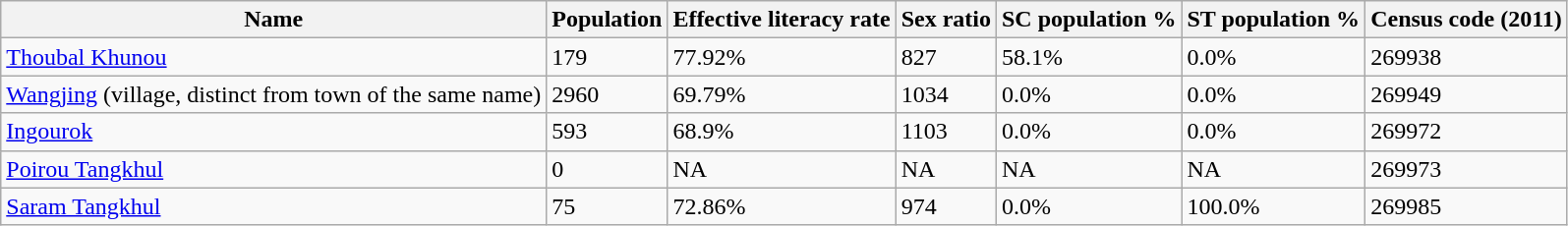<table class="wikitable sortable">
<tr>
<th>Name</th>
<th>Population</th>
<th>Effective literacy rate</th>
<th>Sex ratio</th>
<th>SC population %</th>
<th>ST population %</th>
<th>Census code (2011)</th>
</tr>
<tr>
<td><a href='#'>Thoubal Khunou</a></td>
<td>179</td>
<td>77.92%</td>
<td>827</td>
<td>58.1%</td>
<td>0.0%</td>
<td>269938</td>
</tr>
<tr>
<td><a href='#'>Wangjing</a> (village, distinct from town of the same name)</td>
<td>2960</td>
<td>69.79%</td>
<td>1034</td>
<td>0.0%</td>
<td>0.0%</td>
<td>269949</td>
</tr>
<tr>
<td><a href='#'>Ingourok</a></td>
<td>593</td>
<td>68.9%</td>
<td>1103</td>
<td>0.0%</td>
<td>0.0%</td>
<td>269972</td>
</tr>
<tr>
<td><a href='#'>Poirou Tangkhul</a></td>
<td>0</td>
<td>NA</td>
<td>NA</td>
<td>NA</td>
<td>NA</td>
<td>269973</td>
</tr>
<tr>
<td><a href='#'>Saram Tangkhul</a></td>
<td>75</td>
<td>72.86%</td>
<td>974</td>
<td>0.0%</td>
<td>100.0%</td>
<td>269985</td>
</tr>
</table>
